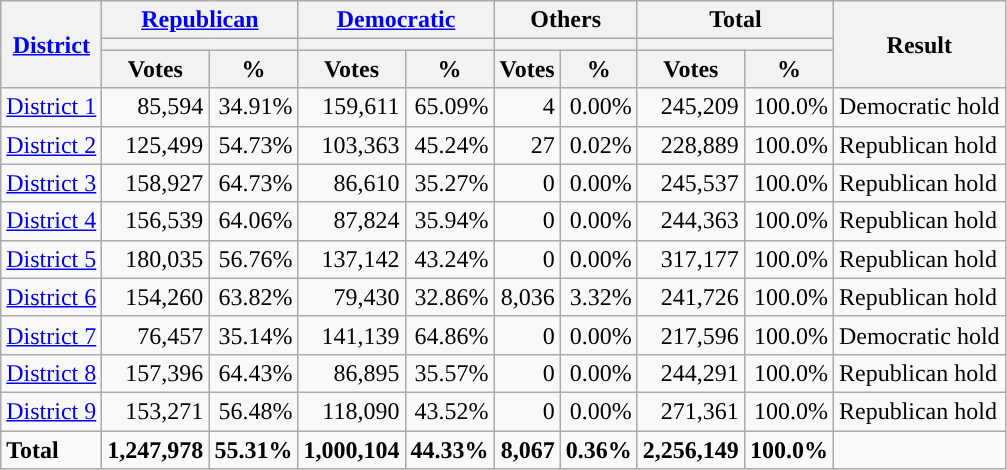<table class="wikitable plainrowheaders sortable" style="font-size:100%; text-align:right;">
<tr>
<th scope=col rowspan=3><a href='#'>District</a></th>
<th scope=col colspan=2><a href='#'>Republican</a></th>
<th scope=col colspan=2><a href='#'>Democratic</a></th>
<th scope=col colspan=2>Others</th>
<th scope=col colspan=2>Total</th>
<th scope=col rowspan=3>Result</th>
</tr>
<tr>
<th scope=col colspan=2 style="background:"></th>
<th scope=col colspan=2 style="background:"></th>
<th scope=col colspan=2></th>
<th scope=col colspan=2></th>
</tr>
<tr>
<th scope=col data-sort-type="number">Votes</th>
<th scope=col data-sort-type="number">%</th>
<th scope=col data-sort-type="number">Votes</th>
<th scope=col data-sort-type="number">%</th>
<th scope=col data-sort-type="number">Votes</th>
<th scope=col data-sort-type="number">%</th>
<th scope=col data-sort-type="number">Votes</th>
<th scope=col data-sort-type="number">%</th>
</tr>
<tr>
<td align=left><a href='#'>District 1</a></td>
<td>85,594</td>
<td>34.91%</td>
<td>159,611</td>
<td>65.09%</td>
<td>4</td>
<td>0.00%</td>
<td>245,209</td>
<td>100.0%</td>
<td align=left>Democratic hold</td>
</tr>
<tr>
<td align=left><a href='#'>District 2</a></td>
<td>125,499</td>
<td>54.73%</td>
<td>103,363</td>
<td>45.24%</td>
<td>27</td>
<td>0.02%</td>
<td>228,889</td>
<td>100.0%</td>
<td align=left>Republican hold</td>
</tr>
<tr>
<td align=left><a href='#'>District 3</a></td>
<td>158,927</td>
<td>64.73%</td>
<td>86,610</td>
<td>35.27%</td>
<td>0</td>
<td>0.00%</td>
<td>245,537</td>
<td>100.0%</td>
<td align=left>Republican hold</td>
</tr>
<tr>
<td align=left><a href='#'>District 4</a></td>
<td>156,539</td>
<td>64.06%</td>
<td>87,824</td>
<td>35.94%</td>
<td>0</td>
<td>0.00%</td>
<td>244,363</td>
<td>100.0%</td>
<td align=left>Republican hold</td>
</tr>
<tr>
<td align=left><a href='#'>District 5</a></td>
<td>180,035</td>
<td>56.76%</td>
<td>137,142</td>
<td>43.24%</td>
<td>0</td>
<td>0.00%</td>
<td>317,177</td>
<td>100.0%</td>
<td align=left>Republican hold</td>
</tr>
<tr>
<td align=left><a href='#'>District 6</a></td>
<td>154,260</td>
<td>63.82%</td>
<td>79,430</td>
<td>32.86%</td>
<td>8,036</td>
<td>3.32%</td>
<td>241,726</td>
<td>100.0%</td>
<td align=left>Republican hold</td>
</tr>
<tr>
<td align=left><a href='#'>District 7</a></td>
<td>76,457</td>
<td>35.14%</td>
<td>141,139</td>
<td>64.86%</td>
<td>0</td>
<td>0.00%</td>
<td>217,596</td>
<td>100.0%</td>
<td align=left>Democratic hold</td>
</tr>
<tr>
<td align=left><a href='#'>District 8</a></td>
<td>157,396</td>
<td>64.43%</td>
<td>86,895</td>
<td>35.57%</td>
<td>0</td>
<td>0.00%</td>
<td>244,291</td>
<td>100.0%</td>
<td align=left>Republican hold</td>
</tr>
<tr>
<td align=left><a href='#'>District 9</a></td>
<td>153,271</td>
<td>56.48%</td>
<td>118,090</td>
<td>43.52%</td>
<td>0</td>
<td>0.00%</td>
<td>271,361</td>
<td>100.0%</td>
<td align=left>Republican hold</td>
</tr>
<tr class="sortbottom" style="font-weight:bold">
<td align=left>Total</td>
<td>1,247,978</td>
<td>55.31%</td>
<td>1,000,104</td>
<td>44.33%</td>
<td>8,067</td>
<td>0.36%</td>
<td>2,256,149</td>
<td>100.0%</td>
<td></td>
</tr>
</table>
